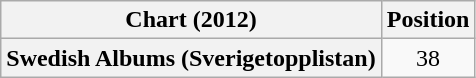<table class="wikitable plainrowheaders" style="text-align:center">
<tr>
<th>Chart (2012)</th>
<th>Position</th>
</tr>
<tr>
<th scope="row">Swedish Albums (Sverigetopplistan)</th>
<td>38</td>
</tr>
</table>
